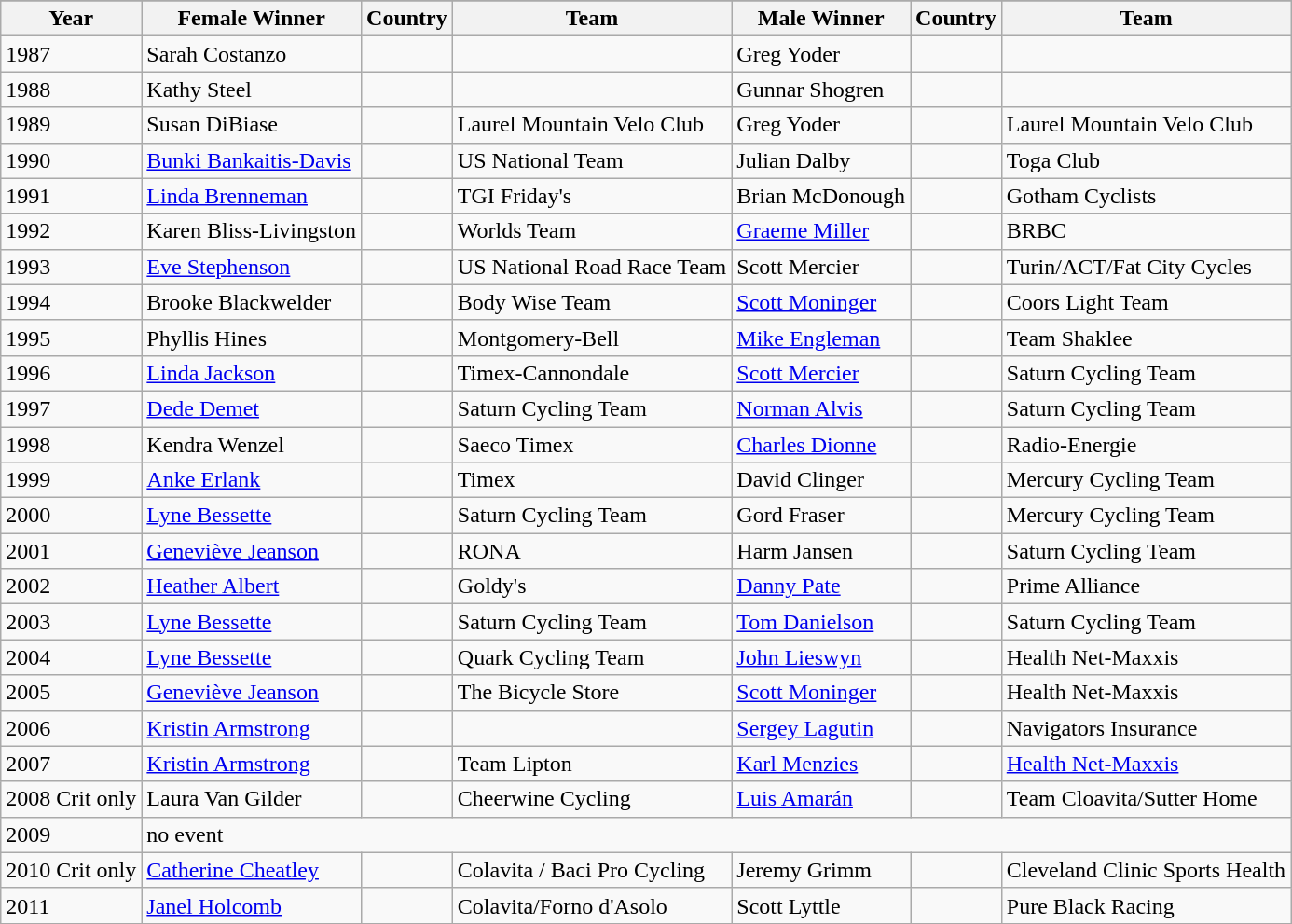<table class="wikitable sortable">
<tr>
</tr>
<tr>
<th>Year</th>
<th>Female Winner</th>
<th>Country</th>
<th>Team</th>
<th>Male Winner</th>
<th>Country</th>
<th>Team</th>
</tr>
<tr>
<td>1987</td>
<td>Sarah Costanzo</td>
<td></td>
<td></td>
<td>Greg Yoder</td>
<td></td>
<td></td>
</tr>
<tr>
<td>1988</td>
<td>Kathy Steel</td>
<td></td>
<td></td>
<td>Gunnar Shogren</td>
<td></td>
<td></td>
</tr>
<tr>
<td>1989</td>
<td>Susan DiBiase</td>
<td></td>
<td>Laurel Mountain Velo Club</td>
<td>Greg Yoder</td>
<td></td>
<td>Laurel Mountain Velo Club</td>
</tr>
<tr>
<td>1990</td>
<td><a href='#'>Bunki Bankaitis-Davis</a></td>
<td></td>
<td>US National Team</td>
<td>Julian Dalby</td>
<td></td>
<td>Toga Club</td>
</tr>
<tr>
<td>1991</td>
<td><a href='#'>Linda Brenneman</a></td>
<td></td>
<td>TGI Friday's</td>
<td>Brian McDonough</td>
<td></td>
<td>Gotham Cyclists</td>
</tr>
<tr>
<td>1992</td>
<td>Karen Bliss-Livingston</td>
<td></td>
<td>Worlds Team</td>
<td><a href='#'>Graeme Miller</a></td>
<td></td>
<td>BRBC</td>
</tr>
<tr>
<td>1993</td>
<td><a href='#'>Eve Stephenson</a></td>
<td></td>
<td>US National Road Race Team</td>
<td>Scott Mercier</td>
<td></td>
<td>Turin/ACT/Fat City Cycles</td>
</tr>
<tr>
<td>1994</td>
<td>Brooke Blackwelder</td>
<td></td>
<td>Body Wise Team</td>
<td><a href='#'>Scott Moninger</a></td>
<td></td>
<td>Coors Light Team</td>
</tr>
<tr>
<td>1995</td>
<td>Phyllis Hines</td>
<td></td>
<td>Montgomery-Bell</td>
<td><a href='#'>Mike Engleman</a></td>
<td></td>
<td>Team Shaklee</td>
</tr>
<tr>
<td>1996</td>
<td><a href='#'>Linda Jackson</a></td>
<td></td>
<td>Timex-Cannondale</td>
<td><a href='#'>Scott Mercier</a></td>
<td></td>
<td>Saturn Cycling Team</td>
</tr>
<tr>
<td>1997</td>
<td><a href='#'>Dede Demet</a></td>
<td></td>
<td>Saturn Cycling Team</td>
<td><a href='#'>Norman Alvis</a></td>
<td></td>
<td>Saturn Cycling Team</td>
</tr>
<tr>
<td>1998</td>
<td>Kendra Wenzel</td>
<td></td>
<td>Saeco Timex</td>
<td><a href='#'>Charles Dionne</a></td>
<td></td>
<td>Radio-Energie</td>
</tr>
<tr>
<td>1999</td>
<td><a href='#'>Anke Erlank</a></td>
<td></td>
<td>Timex</td>
<td>David Clinger</td>
<td></td>
<td>Mercury Cycling Team</td>
</tr>
<tr>
<td>2000</td>
<td><a href='#'>Lyne Bessette</a></td>
<td></td>
<td>Saturn Cycling Team</td>
<td Gord Fraser (cyclist)>Gord Fraser</td>
<td></td>
<td>Mercury Cycling Team</td>
</tr>
<tr>
<td>2001</td>
<td><a href='#'>Geneviève Jeanson</a></td>
<td></td>
<td>RONA</td>
<td>Harm Jansen</td>
<td></td>
<td>Saturn Cycling Team</td>
</tr>
<tr>
<td>2002</td>
<td><a href='#'>Heather Albert</a></td>
<td></td>
<td>Goldy's</td>
<td><a href='#'>Danny Pate</a></td>
<td></td>
<td>Prime Alliance</td>
</tr>
<tr>
<td>2003</td>
<td><a href='#'>Lyne Bessette</a></td>
<td></td>
<td>Saturn Cycling Team</td>
<td><a href='#'>Tom Danielson</a></td>
<td></td>
<td>Saturn Cycling Team</td>
</tr>
<tr>
<td>2004</td>
<td><a href='#'>Lyne Bessette</a></td>
<td></td>
<td>Quark Cycling Team</td>
<td><a href='#'>John Lieswyn</a></td>
<td></td>
<td>Health Net-Maxxis</td>
</tr>
<tr>
<td>2005</td>
<td><a href='#'>Geneviève Jeanson</a></td>
<td></td>
<td>The Bicycle Store</td>
<td><a href='#'>Scott Moninger</a></td>
<td></td>
<td>Health Net-Maxxis</td>
</tr>
<tr>
<td>2006</td>
<td><a href='#'>Kristin Armstrong</a></td>
<td></td>
<td></td>
<td><a href='#'>Sergey Lagutin</a></td>
<td></td>
<td>Navigators Insurance</td>
</tr>
<tr>
<td>2007</td>
<td><a href='#'>Kristin Armstrong</a></td>
<td></td>
<td>Team Lipton</td>
<td><a href='#'>Karl Menzies</a></td>
<td></td>
<td><a href='#'>Health Net-Maxxis</a></td>
</tr>
<tr>
<td>2008 Crit only</td>
<td>Laura Van Gilder</td>
<td></td>
<td>Cheerwine Cycling</td>
<td><a href='#'>Luis Amarán</a></td>
<td></td>
<td>Team Cloavita/Sutter Home</td>
</tr>
<tr>
<td>2009</td>
<td colspan=6>no event</td>
</tr>
<tr>
<td>2010 Crit only</td>
<td><a href='#'>Catherine Cheatley</a></td>
<td></td>
<td>Colavita / Baci Pro Cycling</td>
<td>Jeremy Grimm</td>
<td></td>
<td>Cleveland Clinic Sports Health</td>
</tr>
<tr>
<td>2011</td>
<td><a href='#'>Janel Holcomb</a></td>
<td></td>
<td>Colavita/Forno d'Asolo</td>
<td>Scott Lyttle</td>
<td></td>
<td>Pure Black Racing</td>
</tr>
<tr>
</tr>
</table>
